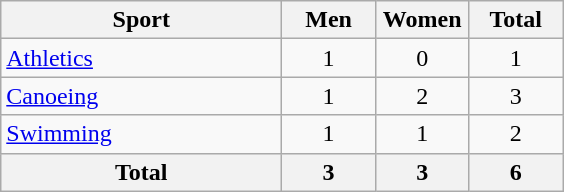<table class="wikitable sortable" style="text-align:center;">
<tr>
<th width=180>Sport</th>
<th width=55>Men</th>
<th width=55>Women</th>
<th width=55>Total</th>
</tr>
<tr>
<td align=left><a href='#'>Athletics</a></td>
<td>1</td>
<td>0</td>
<td>1</td>
</tr>
<tr>
<td align=left><a href='#'>Canoeing</a></td>
<td>1</td>
<td>2</td>
<td>3</td>
</tr>
<tr>
<td align=left><a href='#'>Swimming</a></td>
<td>1</td>
<td>1</td>
<td>2</td>
</tr>
<tr>
<th>Total</th>
<th>3</th>
<th>3</th>
<th>6</th>
</tr>
</table>
